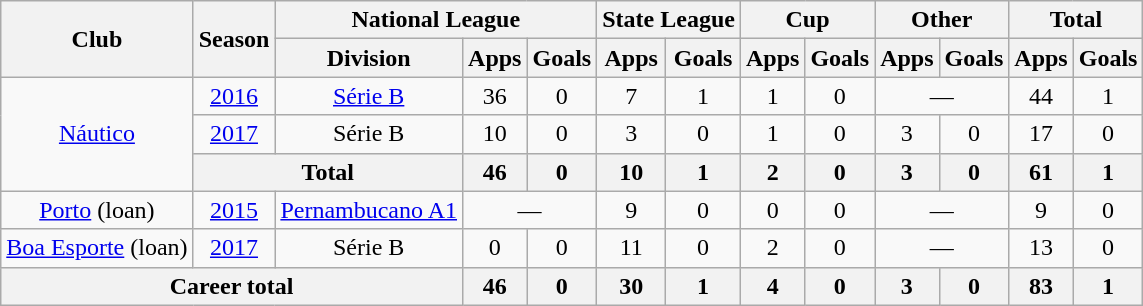<table class="wikitable" style="text-align: center;">
<tr>
<th rowspan="2">Club</th>
<th rowspan="2">Season</th>
<th colspan="3">National League</th>
<th colspan="2">State League</th>
<th colspan="2">Cup</th>
<th colspan="2">Other</th>
<th colspan="2">Total</th>
</tr>
<tr>
<th>Division</th>
<th>Apps</th>
<th>Goals</th>
<th>Apps</th>
<th>Goals</th>
<th>Apps</th>
<th>Goals</th>
<th>Apps</th>
<th>Goals</th>
<th>Apps</th>
<th>Goals</th>
</tr>
<tr>
<td rowspan="3"><a href='#'>Náutico</a></td>
<td><a href='#'>2016</a></td>
<td><a href='#'>Série B</a></td>
<td>36</td>
<td>0</td>
<td>7</td>
<td>1</td>
<td>1</td>
<td>0</td>
<td colspan=2>—</td>
<td>44</td>
<td>1</td>
</tr>
<tr>
<td><a href='#'>2017</a></td>
<td>Série B</td>
<td>10</td>
<td>0</td>
<td>3</td>
<td>0</td>
<td>1</td>
<td>0</td>
<td>3</td>
<td>0</td>
<td>17</td>
<td>0</td>
</tr>
<tr>
<th colspan="2">Total</th>
<th>46</th>
<th>0</th>
<th>10</th>
<th>1</th>
<th>2</th>
<th>0</th>
<th>3</th>
<th>0</th>
<th>61</th>
<th>1</th>
</tr>
<tr>
<td><a href='#'>Porto</a> (loan)</td>
<td><a href='#'>2015</a></td>
<td><a href='#'>Pernambucano A1</a></td>
<td colspan=2>—</td>
<td>9</td>
<td>0</td>
<td>0</td>
<td>0</td>
<td colspan=2>—</td>
<td>9</td>
<td>0</td>
</tr>
<tr>
<td><a href='#'>Boa Esporte</a> (loan)</td>
<td><a href='#'>2017</a></td>
<td>Série B</td>
<td>0</td>
<td>0</td>
<td>11</td>
<td>0</td>
<td>2</td>
<td>0</td>
<td colspan=2>—</td>
<td>13</td>
<td>0</td>
</tr>
<tr>
<th colspan="3">Career total</th>
<th>46</th>
<th>0</th>
<th>30</th>
<th>1</th>
<th>4</th>
<th>0</th>
<th>3</th>
<th>0</th>
<th>83</th>
<th>1</th>
</tr>
</table>
